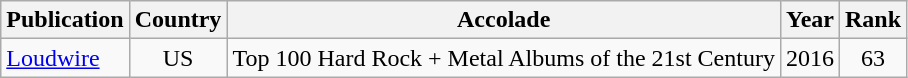<table class="wikitable sortable">
<tr>
<th>Publication</th>
<th>Country</th>
<th>Accolade</th>
<th>Year</th>
<th>Rank</th>
</tr>
<tr>
<td><a href='#'>Loudwire</a></td>
<td align="center">US</td>
<td>Top 100 Hard Rock + Metal Albums of the 21st Century</td>
<td>2016</td>
<td align="center">63</td>
</tr>
</table>
